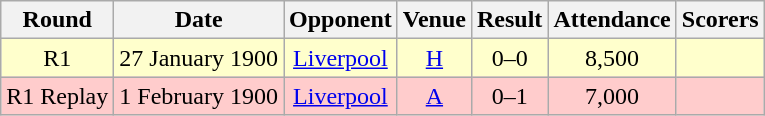<table class="wikitable" style="font-size:100%; text-align:center">
<tr>
<th>Round</th>
<th>Date</th>
<th>Opponent</th>
<th>Venue</th>
<th>Result</th>
<th>Attendance</th>
<th>Scorers</th>
</tr>
<tr style="background-color: #FFFFCC;">
<td>R1</td>
<td>27 January 1900</td>
<td><a href='#'>Liverpool</a></td>
<td><a href='#'>H</a></td>
<td>0–0</td>
<td>8,500</td>
<td></td>
</tr>
<tr style="background-color: #FFCCCC;">
<td>R1 Replay</td>
<td>1 February 1900</td>
<td><a href='#'>Liverpool</a></td>
<td><a href='#'>A</a></td>
<td>0–1</td>
<td>7,000</td>
<td></td>
</tr>
</table>
